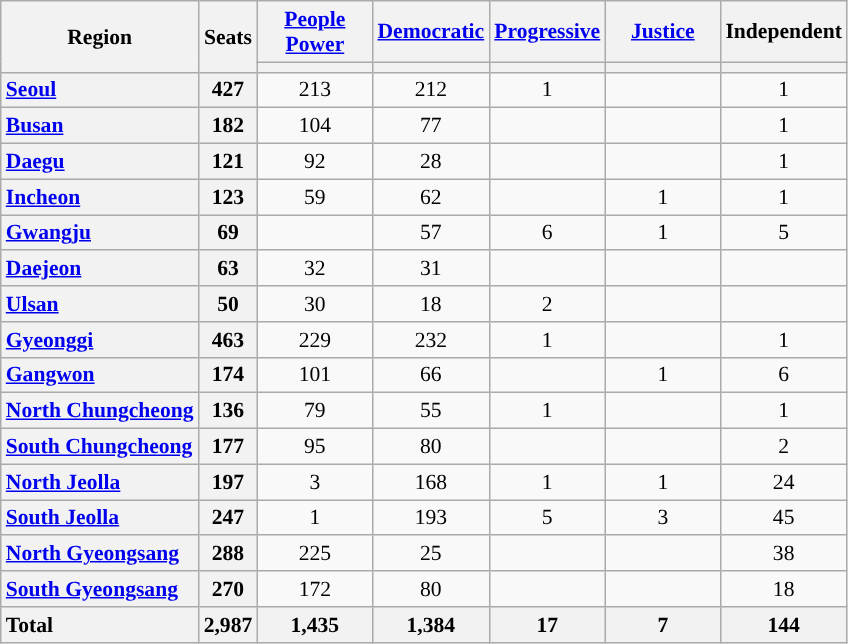<table class="wikitable" style="text-align:center; font-size: 0.9em;">
<tr>
<th rowspan="2">Region</th>
<th rowspan="2">Seats</th>
<th class="unsortable" style="width:70px;"><a href='#'>People Power</a></th>
<th class="unsortable" style="width:70px;"><a href='#'>Democratic</a></th>
<th class="unsortable" style="width:70px;"><a href='#'>Progressive</a></th>
<th class="unsortable" style="width:70px;"><a href='#'>Justice</a></th>
<th class="unsortable" style="width:70px;">Independent</th>
</tr>
<tr>
<th style="background:"></th>
<th style="background:"></th>
<th style="background:"></th>
<th style="background:"></th>
<th style="background:"></th>
</tr>
<tr>
<th style="text-align: left;"><a href='#'>Seoul</a></th>
<th>427</th>
<td>213</td>
<td>212</td>
<td>1</td>
<td></td>
<td>1</td>
</tr>
<tr>
<th style="text-align: left;"><a href='#'>Busan</a></th>
<th>182</th>
<td>104</td>
<td>77</td>
<td></td>
<td></td>
<td>1</td>
</tr>
<tr>
<th style="text-align: left;"><a href='#'>Daegu</a></th>
<th>121</th>
<td>92</td>
<td>28</td>
<td></td>
<td></td>
<td>1</td>
</tr>
<tr>
<th style="text-align: left;"><a href='#'>Incheon</a></th>
<th>123</th>
<td>59</td>
<td>62</td>
<td></td>
<td>1</td>
<td>1</td>
</tr>
<tr>
<th style="text-align: left;"><a href='#'>Gwangju</a></th>
<th>69</th>
<td></td>
<td>57</td>
<td>6</td>
<td>1</td>
<td>5</td>
</tr>
<tr>
<th style="text-align: left;"><a href='#'>Daejeon</a></th>
<th>63</th>
<td>32</td>
<td>31</td>
<td></td>
<td></td>
<td></td>
</tr>
<tr>
<th style="text-align: left;"><a href='#'>Ulsan</a></th>
<th>50</th>
<td>30</td>
<td>18</td>
<td>2</td>
<td></td>
<td></td>
</tr>
<tr>
<th style="text-align: left;"><a href='#'>Gyeonggi</a></th>
<th>463</th>
<td>229</td>
<td>232</td>
<td>1</td>
<td></td>
<td>1</td>
</tr>
<tr>
<th style="text-align: left;"><a href='#'>Gangwon</a></th>
<th>174</th>
<td>101</td>
<td>66</td>
<td></td>
<td>1</td>
<td>6</td>
</tr>
<tr>
<th style="text-align: left;"><a href='#'>North Chungcheong</a></th>
<th>136</th>
<td>79</td>
<td>55</td>
<td>1</td>
<td></td>
<td>1</td>
</tr>
<tr>
<th style="text-align: left;"><a href='#'>South Chungcheong</a></th>
<th>177</th>
<td>95</td>
<td>80</td>
<td></td>
<td></td>
<td>2</td>
</tr>
<tr>
<th style="text-align: left;"><a href='#'>North Jeolla</a></th>
<th>197</th>
<td>3</td>
<td>168</td>
<td>1</td>
<td>1</td>
<td>24</td>
</tr>
<tr>
<th style="text-align: left;"><a href='#'>South Jeolla</a></th>
<th>247</th>
<td>1</td>
<td>193</td>
<td>5</td>
<td>3</td>
<td>45</td>
</tr>
<tr>
<th style="text-align: left;"><a href='#'>North Gyeongsang</a></th>
<th>288</th>
<td>225</td>
<td>25</td>
<td></td>
<td></td>
<td>38</td>
</tr>
<tr>
<th style="text-align: left;"><a href='#'>South Gyeongsang</a></th>
<th>270</th>
<td>172</td>
<td>80</td>
<td></td>
<td></td>
<td>18</td>
</tr>
<tr class="sortbottom">
<th style="text-align: left;">Total</th>
<th>2,987</th>
<th>1,435</th>
<th>1,384</th>
<th>17</th>
<th>7</th>
<th>144</th>
</tr>
</table>
